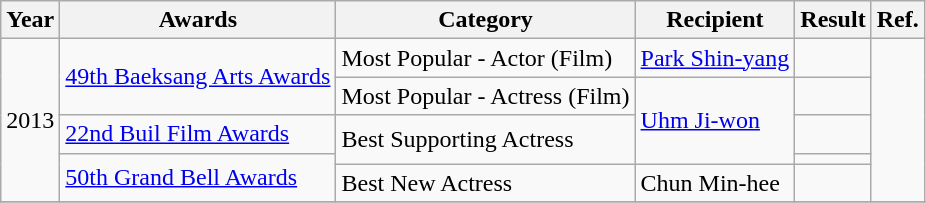<table class="wikitable">
<tr>
<th>Year</th>
<th>Awards</th>
<th>Category</th>
<th>Recipient</th>
<th>Result</th>
<th>Ref.</th>
</tr>
<tr>
<td rowspan=5>2013</td>
<td rowspan=2><a href='#'>49th Baeksang Arts Awards</a></td>
<td>Most Popular - Actor (Film)</td>
<td><a href='#'>Park Shin-yang</a></td>
<td></td>
<td rowspan=5></td>
</tr>
<tr>
<td>Most Popular - Actress (Film)</td>
<td rowspan=3><a href='#'>Uhm Ji-won</a></td>
<td></td>
</tr>
<tr>
<td><a href='#'>22nd Buil Film Awards</a></td>
<td rowspan=2>Best Supporting Actress</td>
<td></td>
</tr>
<tr>
<td rowspan=2><a href='#'>50th Grand Bell Awards</a></td>
<td></td>
</tr>
<tr>
<td>Best New Actress</td>
<td>Chun Min-hee</td>
<td></td>
</tr>
<tr>
</tr>
</table>
